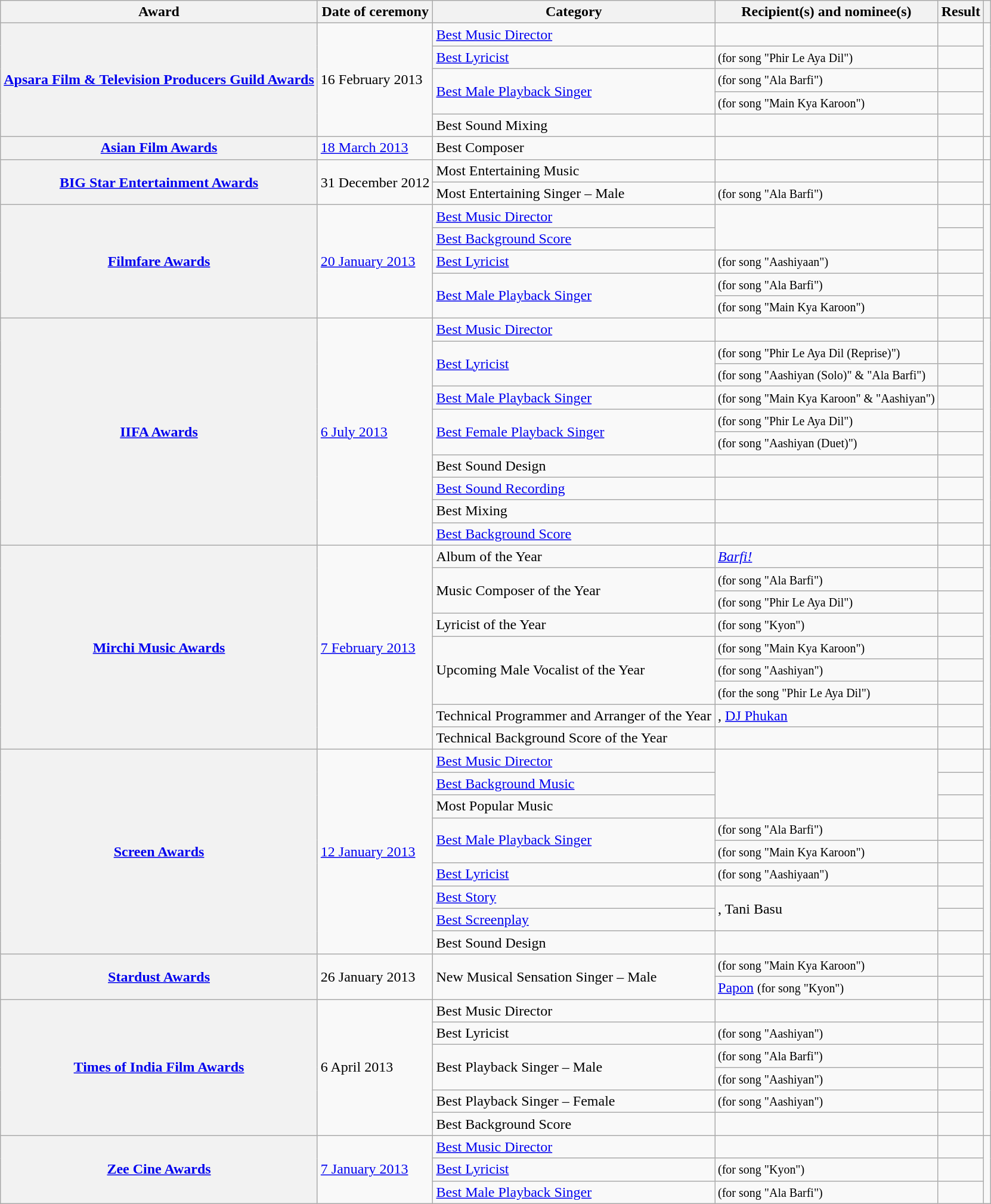<table class="wikitable plainrowheaders sortable">
<tr>
<th scope="col">Award</th>
<th scope="col">Date of ceremony</th>
<th scope="col">Category</th>
<th scope="col">Recipient(s) and nominee(s)</th>
<th scope="col">Result</th>
<th scope="col" class="unsortable"></th>
</tr>
<tr>
<th rowspan="5" scope="row"><a href='#'>Apsara Film & Television Producers Guild Awards</a></th>
<td rowspan="5">16 February 2013</td>
<td><a href='#'>Best Music Director</a></td>
<td></td>
<td></td>
<td rowspan="5" style="text-align:center;"><br></td>
</tr>
<tr>
<td><a href='#'>Best Lyricist</a></td>
<td> <small>(for song "Phir Le Aya Dil")</small></td>
<td></td>
</tr>
<tr>
<td rowspan="2"><a href='#'>Best Male Playback Singer</a></td>
<td> <small>(for song "Ala Barfi")</small></td>
<td></td>
</tr>
<tr>
<td> <small>(for song "Main Kya Karoon")</small></td>
<td></td>
</tr>
<tr>
<td>Best Sound Mixing</td>
<td></td>
<td></td>
</tr>
<tr>
<th scope="row"><a href='#'>Asian Film Awards</a></th>
<td><a href='#'>18 March 2013</a></td>
<td>Best Composer</td>
<td></td>
<td></td>
<td style="text-align:center;"></td>
</tr>
<tr>
<th rowspan="2" scope="row"><a href='#'>BIG Star Entertainment Awards</a></th>
<td rowspan="2">31 December 2012</td>
<td>Most Entertaining Music</td>
<td></td>
<td></td>
<td rowspan="2" style="text-align:center;"></td>
</tr>
<tr>
<td>Most Entertaining Singer – Male</td>
<td> <small>(for song "Ala Barfi")</small></td>
<td></td>
</tr>
<tr>
<th rowspan="5" scope="row"><a href='#'>Filmfare Awards</a></th>
<td rowspan="5"><a href='#'>20 January 2013</a></td>
<td><a href='#'>Best Music Director</a></td>
<td rowspan="2"></td>
<td></td>
<td rowspan="5" style="text-align:center;"><br></td>
</tr>
<tr>
<td><a href='#'>Best Background Score</a></td>
<td></td>
</tr>
<tr>
<td><a href='#'>Best Lyricist</a></td>
<td> <small>(for song "Aashiyaan")</small></td>
<td></td>
</tr>
<tr>
<td rowspan="2"><a href='#'>Best Male Playback Singer</a></td>
<td> <small>(for song "Ala Barfi")</small></td>
<td></td>
</tr>
<tr>
<td> <small>(for song "Main Kya Karoon")</small></td>
<td></td>
</tr>
<tr>
<th rowspan="10" scope="row"><a href='#'>IIFA Awards</a></th>
<td rowspan="10"><a href='#'>6 July 2013</a></td>
<td><a href='#'>Best Music Director</a></td>
<td></td>
<td></td>
<td rowspan="10" style="text-align:center;"><br><br></td>
</tr>
<tr>
<td rowspan="2"><a href='#'>Best Lyricist</a></td>
<td>  <small>(for song "Phir Le Aya Dil (Reprise)")</small></td>
<td></td>
</tr>
<tr>
<td> <small>(for song "Aashiyan (Solo)" & "Ala Barfi")</small></td>
<td></td>
</tr>
<tr>
<td><a href='#'>Best Male Playback Singer</a></td>
<td> <small>(for song "Main Kya Karoon" & "Aashiyan")</small></td>
<td></td>
</tr>
<tr>
<td rowspan="2"><a href='#'>Best Female Playback Singer</a></td>
<td> <small>(for song "Phir Le Aya Dil")</small></td>
<td></td>
</tr>
<tr>
<td> <small>(for song  "Aashiyan (Duet)")</small></td>
<td></td>
</tr>
<tr>
<td>Best Sound Design</td>
<td></td>
<td></td>
</tr>
<tr>
<td><a href='#'>Best Sound Recording</a></td>
<td></td>
<td></td>
</tr>
<tr>
<td>Best Mixing</td>
<td></td>
<td></td>
</tr>
<tr>
<td><a href='#'>Best Background Score</a></td>
<td></td>
<td></td>
</tr>
<tr>
<th rowspan="9" scope="row"><a href='#'>Mirchi Music Awards</a></th>
<td rowspan="9"><a href='#'>7 February 2013</a></td>
<td>Album of the Year</td>
<td><em><a href='#'>Barfi!</a></em></td>
<td></td>
<td rowspan="9" style="text-align:center;"></td>
</tr>
<tr>
<td rowspan="2">Music Composer of the Year</td>
<td> <small>(for song "Ala Barfi")</small></td>
<td></td>
</tr>
<tr>
<td> <small>(for song "Phir Le Aya Dil")</small></td>
<td></td>
</tr>
<tr>
<td>Lyricist of the Year</td>
<td> <small>(for song "Kyon")</small></td>
<td></td>
</tr>
<tr>
<td rowspan="3">Upcoming Male Vocalist of the Year</td>
<td> <small>(for song "Main Kya Karoon")</small></td>
<td></td>
</tr>
<tr>
<td> <small>(for song "Aashiyan")</small></td>
<td></td>
</tr>
<tr>
<td> <small>(for the song "Phir Le Aya Dil")</small></td>
<td></td>
</tr>
<tr>
<td>Technical Programmer and Arranger of the Year</td>
<td>, <a href='#'>DJ Phukan</a></td>
<td></td>
</tr>
<tr>
<td>Technical Background Score of the Year</td>
<td></td>
<td></td>
</tr>
<tr>
<th rowspan="9" scope="row"><a href='#'>Screen Awards</a></th>
<td rowspan="9"><a href='#'>12 January 2013</a></td>
<td><a href='#'>Best Music Director</a></td>
<td rowspan="3"></td>
<td></td>
<td rowspan="9" style="text-align:center;"><br><br></td>
</tr>
<tr>
<td><a href='#'>Best Background Music</a></td>
<td></td>
</tr>
<tr>
<td>Most Popular Music</td>
<td></td>
</tr>
<tr>
<td rowspan="2"><a href='#'>Best Male Playback Singer</a></td>
<td> <small>(for song "Ala Barfi")</small></td>
<td></td>
</tr>
<tr>
<td> <small>(for song "Main Kya Karoon")</small></td>
<td></td>
</tr>
<tr>
<td><a href='#'>Best Lyricist</a></td>
<td> <small>(for song "Aashiyaan")</small></td>
<td></td>
</tr>
<tr>
<td><a href='#'>Best Story</a></td>
<td rowspan="2">, Tani Basu</td>
<td></td>
</tr>
<tr>
<td><a href='#'>Best Screenplay</a></td>
<td></td>
</tr>
<tr>
<td>Best Sound Design</td>
<td></td>
<td></td>
</tr>
<tr>
<th rowspan="2" scope="row"><a href='#'>Stardust Awards</a></th>
<td rowspan="2">26 January 2013</td>
<td rowspan="2">New Musical Sensation Singer – Male</td>
<td> <small>(for song "Main Kya Karoon")</small></td>
<td></td>
<td rowspan="2" style="text-align:center;"><br></td>
</tr>
<tr>
<td><a href='#'>Papon</a> <small>(for song "Kyon")</small></td>
<td></td>
</tr>
<tr>
<th rowspan="6" scope="row"><a href='#'>Times of India Film Awards</a></th>
<td rowspan="6">6 April 2013</td>
<td>Best Music Director</td>
<td></td>
<td></td>
<td rowspan="6" style="text-align:center;"><br></td>
</tr>
<tr>
<td>Best Lyricist</td>
<td> <small>(for song "Aashiyan")</small></td>
<td></td>
</tr>
<tr>
<td rowspan="2">Best Playback Singer – Male</td>
<td> <small>(for song "Ala Barfi")</small></td>
<td></td>
</tr>
<tr>
<td> <small>(for song "Aashiyan")</small></td>
<td></td>
</tr>
<tr>
<td>Best Playback Singer – Female</td>
<td> <small>(for song "Aashiyan")</small></td>
<td></td>
</tr>
<tr>
<td>Best Background Score</td>
<td></td>
<td></td>
</tr>
<tr>
<th rowspan="3" scope="row"><a href='#'>Zee Cine Awards</a></th>
<td rowspan="3"><a href='#'>7 January 2013</a></td>
<td><a href='#'>Best Music Director</a></td>
<td></td>
<td></td>
<td rowspan="3" style="text-align:center;"><br><br></td>
</tr>
<tr>
<td><a href='#'>Best Lyricist</a></td>
<td> <small>(for song "Kyon")</small></td>
<td></td>
</tr>
<tr>
<td><a href='#'>Best Male Playback Singer</a></td>
<td> <small>(for song "Ala Barfi")</small></td>
<td></td>
</tr>
</table>
